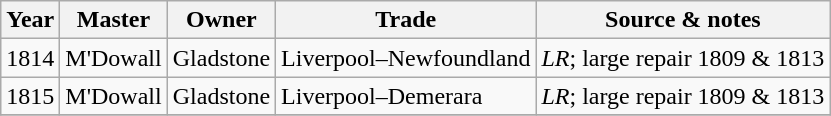<table class=" wikitable">
<tr>
<th>Year</th>
<th>Master</th>
<th>Owner</th>
<th>Trade</th>
<th>Source & notes</th>
</tr>
<tr>
<td>1814</td>
<td>M'Dowall</td>
<td>Gladstone</td>
<td>Liverpool–Newfoundland</td>
<td><em>LR</em>; large repair 1809 & 1813</td>
</tr>
<tr>
<td>1815</td>
<td>M'Dowall</td>
<td>Gladstone</td>
<td>Liverpool–Demerara</td>
<td><em>LR</em>; large repair 1809 & 1813</td>
</tr>
<tr>
</tr>
</table>
